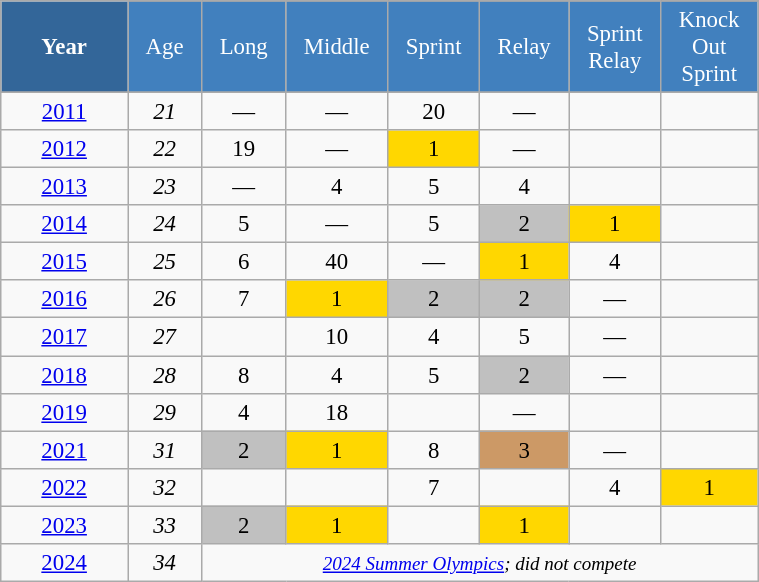<table class="wikitable" style="font-size:95%; text-align:center; border:grey solid 1px; border-collapse:collapse;" width="40%">
<tr style="background-color:#369; color:white;">
<td rowspan="2" colspan="1" width="10%"><strong>Year</strong></td>
</tr>
<tr style="background-color:#4180be; color:white;">
<td width="5%">Age</td>
<td width="5%">Long</td>
<td width="5%">Middle</td>
<td width="5%">Sprint</td>
<td width="5%">Relay</td>
<td width="5%">Sprint<br>Relay</td>
<td width="5%">Knock Out<br>Sprint</td>
</tr>
<tr style="background-color:#8CB2D8; color:white;">
</tr>
<tr>
<td><a href='#'>2011</a></td>
<td><em>21</em></td>
<td>—</td>
<td>—</td>
<td>20</td>
<td>—</td>
<td></td>
<td></td>
</tr>
<tr>
<td><a href='#'>2012</a></td>
<td><em>22</em></td>
<td>19</td>
<td>—</td>
<td style="background:gold;">1</td>
<td>—</td>
<td></td>
<td></td>
</tr>
<tr>
<td><a href='#'>2013</a></td>
<td><em>23</em></td>
<td>—</td>
<td>4</td>
<td>5</td>
<td>4</td>
<td></td>
<td></td>
</tr>
<tr>
<td><a href='#'>2014</a></td>
<td><em>24</em></td>
<td>5</td>
<td>—</td>
<td>5</td>
<td style="background:silver;">2</td>
<td style="background:gold;">1</td>
<td></td>
</tr>
<tr>
<td><a href='#'>2015</a></td>
<td><em>25</em></td>
<td>6</td>
<td>40</td>
<td>—</td>
<td style="background:gold;">1</td>
<td>4</td>
<td></td>
</tr>
<tr>
<td><a href='#'>2016</a></td>
<td><em>26</em></td>
<td>7</td>
<td style="background:gold;">1</td>
<td style="background:silver;">2</td>
<td style="background:silver;">2</td>
<td>—</td>
<td></td>
</tr>
<tr>
<td><a href='#'>2017</a></td>
<td><em>27</em></td>
<td></td>
<td>10</td>
<td>4</td>
<td>5</td>
<td>—</td>
<td></td>
</tr>
<tr>
<td><a href='#'>2018</a></td>
<td><em>28</em></td>
<td>8</td>
<td>4</td>
<td>5</td>
<td style="background:silver;">2</td>
<td>—</td>
<td></td>
</tr>
<tr>
<td><a href='#'>2019</a></td>
<td><em>29</em></td>
<td>4</td>
<td>18</td>
<td></td>
<td>—</td>
<td></td>
<td></td>
</tr>
<tr>
<td><a href='#'>2021</a></td>
<td><em>31</em></td>
<td style="background:silver;">2</td>
<td style="background:gold;">1</td>
<td>8</td>
<td style="background:#c96">3</td>
<td>—</td>
<td></td>
</tr>
<tr>
<td><a href='#'>2022</a></td>
<td><em>32</em></td>
<td></td>
<td></td>
<td>7</td>
<td></td>
<td>4</td>
<td style="background:gold;">1</td>
</tr>
<tr>
<td><a href='#'>2023</a></td>
<td><em>33</em></td>
<td style="background:silver;">2</td>
<td style="background:gold;">1</td>
<td></td>
<td style="background:gold;">1</td>
<td></td>
<td></td>
</tr>
<tr>
<td><a href='#'>2024</a></td>
<td><em>34</em></td>
<td colspan=6><em><small><a href='#'>2024 Summer Olympics</a>; did not compete</small></em></td>
</tr>
</table>
